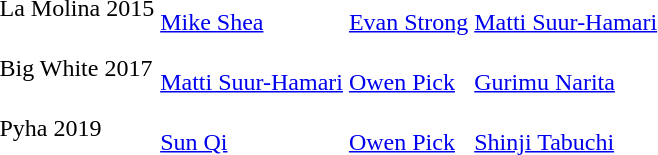<table>
<tr>
<td>La Molina 2015</td>
<td><br><a href='#'>Mike Shea</a></td>
<td><br><a href='#'>Evan Strong</a></td>
<td><br><a href='#'>Matti Suur-Hamari</a></td>
</tr>
<tr>
<td>Big White 2017</td>
<td><br><a href='#'>Matti Suur-Hamari</a></td>
<td><br><a href='#'>Owen Pick</a></td>
<td><br><a href='#'>Gurimu Narita</a></td>
</tr>
<tr>
<td>Pyha 2019</td>
<td><br><a href='#'>Sun Qi</a></td>
<td><br><a href='#'>Owen Pick</a></td>
<td><br><a href='#'>Shinji Tabuchi</a></td>
</tr>
</table>
